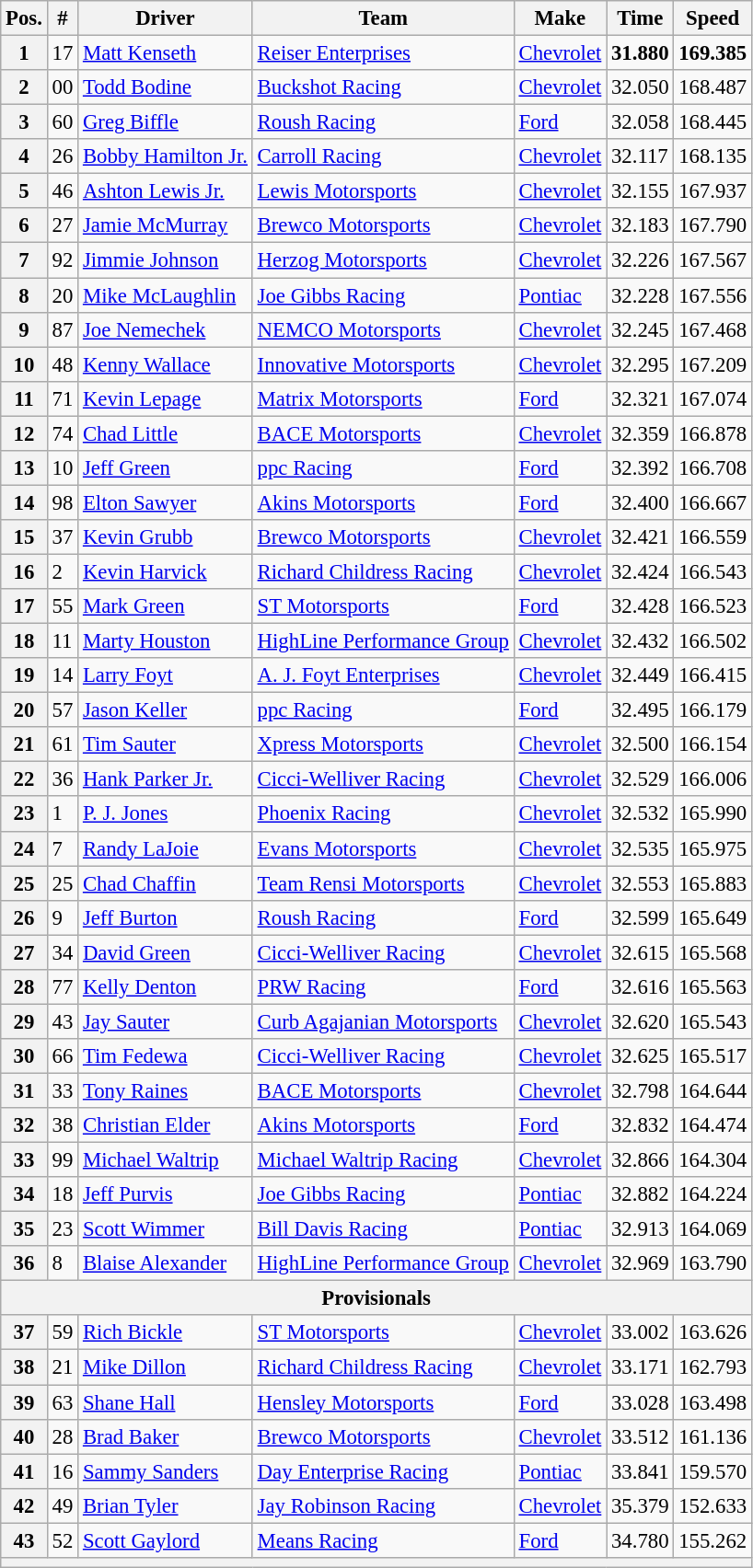<table class="wikitable" style="font-size:95%">
<tr>
<th>Pos.</th>
<th>#</th>
<th>Driver</th>
<th>Team</th>
<th>Make</th>
<th>Time</th>
<th>Speed</th>
</tr>
<tr>
<th>1</th>
<td>17</td>
<td><a href='#'>Matt Kenseth</a></td>
<td><a href='#'>Reiser Enterprises</a></td>
<td><a href='#'>Chevrolet</a></td>
<td><strong>31.880</strong></td>
<td><strong>169.385</strong></td>
</tr>
<tr>
<th>2</th>
<td>00</td>
<td><a href='#'>Todd Bodine</a></td>
<td><a href='#'>Buckshot Racing</a></td>
<td><a href='#'>Chevrolet</a></td>
<td>32.050</td>
<td>168.487</td>
</tr>
<tr>
<th>3</th>
<td>60</td>
<td><a href='#'>Greg Biffle</a></td>
<td><a href='#'>Roush Racing</a></td>
<td><a href='#'>Ford</a></td>
<td>32.058</td>
<td>168.445</td>
</tr>
<tr>
<th>4</th>
<td>26</td>
<td><a href='#'>Bobby Hamilton Jr.</a></td>
<td><a href='#'>Carroll Racing</a></td>
<td><a href='#'>Chevrolet</a></td>
<td>32.117</td>
<td>168.135</td>
</tr>
<tr>
<th>5</th>
<td>46</td>
<td><a href='#'>Ashton Lewis Jr.</a></td>
<td><a href='#'>Lewis Motorsports</a></td>
<td><a href='#'>Chevrolet</a></td>
<td>32.155</td>
<td>167.937</td>
</tr>
<tr>
<th>6</th>
<td>27</td>
<td><a href='#'>Jamie McMurray</a></td>
<td><a href='#'>Brewco Motorsports</a></td>
<td><a href='#'>Chevrolet</a></td>
<td>32.183</td>
<td>167.790</td>
</tr>
<tr>
<th>7</th>
<td>92</td>
<td><a href='#'>Jimmie Johnson</a></td>
<td><a href='#'>Herzog Motorsports</a></td>
<td><a href='#'>Chevrolet</a></td>
<td>32.226</td>
<td>167.567</td>
</tr>
<tr>
<th>8</th>
<td>20</td>
<td><a href='#'>Mike McLaughlin</a></td>
<td><a href='#'>Joe Gibbs Racing</a></td>
<td><a href='#'>Pontiac</a></td>
<td>32.228</td>
<td>167.556</td>
</tr>
<tr>
<th>9</th>
<td>87</td>
<td><a href='#'>Joe Nemechek</a></td>
<td><a href='#'>NEMCO Motorsports</a></td>
<td><a href='#'>Chevrolet</a></td>
<td>32.245</td>
<td>167.468</td>
</tr>
<tr>
<th>10</th>
<td>48</td>
<td><a href='#'>Kenny Wallace</a></td>
<td><a href='#'>Innovative Motorsports</a></td>
<td><a href='#'>Chevrolet</a></td>
<td>32.295</td>
<td>167.209</td>
</tr>
<tr>
<th>11</th>
<td>71</td>
<td><a href='#'>Kevin Lepage</a></td>
<td><a href='#'>Matrix Motorsports</a></td>
<td><a href='#'>Ford</a></td>
<td>32.321</td>
<td>167.074</td>
</tr>
<tr>
<th>12</th>
<td>74</td>
<td><a href='#'>Chad Little</a></td>
<td><a href='#'>BACE Motorsports</a></td>
<td><a href='#'>Chevrolet</a></td>
<td>32.359</td>
<td>166.878</td>
</tr>
<tr>
<th>13</th>
<td>10</td>
<td><a href='#'>Jeff Green</a></td>
<td><a href='#'>ppc Racing</a></td>
<td><a href='#'>Ford</a></td>
<td>32.392</td>
<td>166.708</td>
</tr>
<tr>
<th>14</th>
<td>98</td>
<td><a href='#'>Elton Sawyer</a></td>
<td><a href='#'>Akins Motorsports</a></td>
<td><a href='#'>Ford</a></td>
<td>32.400</td>
<td>166.667</td>
</tr>
<tr>
<th>15</th>
<td>37</td>
<td><a href='#'>Kevin Grubb</a></td>
<td><a href='#'>Brewco Motorsports</a></td>
<td><a href='#'>Chevrolet</a></td>
<td>32.421</td>
<td>166.559</td>
</tr>
<tr>
<th>16</th>
<td>2</td>
<td><a href='#'>Kevin Harvick</a></td>
<td><a href='#'>Richard Childress Racing</a></td>
<td><a href='#'>Chevrolet</a></td>
<td>32.424</td>
<td>166.543</td>
</tr>
<tr>
<th>17</th>
<td>55</td>
<td><a href='#'>Mark Green</a></td>
<td><a href='#'>ST Motorsports</a></td>
<td><a href='#'>Ford</a></td>
<td>32.428</td>
<td>166.523</td>
</tr>
<tr>
<th>18</th>
<td>11</td>
<td><a href='#'>Marty Houston</a></td>
<td><a href='#'>HighLine Performance Group</a></td>
<td><a href='#'>Chevrolet</a></td>
<td>32.432</td>
<td>166.502</td>
</tr>
<tr>
<th>19</th>
<td>14</td>
<td><a href='#'>Larry Foyt</a></td>
<td><a href='#'>A. J. Foyt Enterprises</a></td>
<td><a href='#'>Chevrolet</a></td>
<td>32.449</td>
<td>166.415</td>
</tr>
<tr>
<th>20</th>
<td>57</td>
<td><a href='#'>Jason Keller</a></td>
<td><a href='#'>ppc Racing</a></td>
<td><a href='#'>Ford</a></td>
<td>32.495</td>
<td>166.179</td>
</tr>
<tr>
<th>21</th>
<td>61</td>
<td><a href='#'>Tim Sauter</a></td>
<td><a href='#'>Xpress Motorsports</a></td>
<td><a href='#'>Chevrolet</a></td>
<td>32.500</td>
<td>166.154</td>
</tr>
<tr>
<th>22</th>
<td>36</td>
<td><a href='#'>Hank Parker Jr.</a></td>
<td><a href='#'>Cicci-Welliver Racing</a></td>
<td><a href='#'>Chevrolet</a></td>
<td>32.529</td>
<td>166.006</td>
</tr>
<tr>
<th>23</th>
<td>1</td>
<td><a href='#'>P. J. Jones</a></td>
<td><a href='#'>Phoenix Racing</a></td>
<td><a href='#'>Chevrolet</a></td>
<td>32.532</td>
<td>165.990</td>
</tr>
<tr>
<th>24</th>
<td>7</td>
<td><a href='#'>Randy LaJoie</a></td>
<td><a href='#'>Evans Motorsports</a></td>
<td><a href='#'>Chevrolet</a></td>
<td>32.535</td>
<td>165.975</td>
</tr>
<tr>
<th>25</th>
<td>25</td>
<td><a href='#'>Chad Chaffin</a></td>
<td><a href='#'>Team Rensi Motorsports</a></td>
<td><a href='#'>Chevrolet</a></td>
<td>32.553</td>
<td>165.883</td>
</tr>
<tr>
<th>26</th>
<td>9</td>
<td><a href='#'>Jeff Burton</a></td>
<td><a href='#'>Roush Racing</a></td>
<td><a href='#'>Ford</a></td>
<td>32.599</td>
<td>165.649</td>
</tr>
<tr>
<th>27</th>
<td>34</td>
<td><a href='#'>David Green</a></td>
<td><a href='#'>Cicci-Welliver Racing</a></td>
<td><a href='#'>Chevrolet</a></td>
<td>32.615</td>
<td>165.568</td>
</tr>
<tr>
<th>28</th>
<td>77</td>
<td><a href='#'>Kelly Denton</a></td>
<td><a href='#'>PRW Racing</a></td>
<td><a href='#'>Ford</a></td>
<td>32.616</td>
<td>165.563</td>
</tr>
<tr>
<th>29</th>
<td>43</td>
<td><a href='#'>Jay Sauter</a></td>
<td><a href='#'>Curb Agajanian Motorsports</a></td>
<td><a href='#'>Chevrolet</a></td>
<td>32.620</td>
<td>165.543</td>
</tr>
<tr>
<th>30</th>
<td>66</td>
<td><a href='#'>Tim Fedewa</a></td>
<td><a href='#'>Cicci-Welliver Racing</a></td>
<td><a href='#'>Chevrolet</a></td>
<td>32.625</td>
<td>165.517</td>
</tr>
<tr>
<th>31</th>
<td>33</td>
<td><a href='#'>Tony Raines</a></td>
<td><a href='#'>BACE Motorsports</a></td>
<td><a href='#'>Chevrolet</a></td>
<td>32.798</td>
<td>164.644</td>
</tr>
<tr>
<th>32</th>
<td>38</td>
<td><a href='#'>Christian Elder</a></td>
<td><a href='#'>Akins Motorsports</a></td>
<td><a href='#'>Ford</a></td>
<td>32.832</td>
<td>164.474</td>
</tr>
<tr>
<th>33</th>
<td>99</td>
<td><a href='#'>Michael Waltrip</a></td>
<td><a href='#'>Michael Waltrip Racing</a></td>
<td><a href='#'>Chevrolet</a></td>
<td>32.866</td>
<td>164.304</td>
</tr>
<tr>
<th>34</th>
<td>18</td>
<td><a href='#'>Jeff Purvis</a></td>
<td><a href='#'>Joe Gibbs Racing</a></td>
<td><a href='#'>Pontiac</a></td>
<td>32.882</td>
<td>164.224</td>
</tr>
<tr>
<th>35</th>
<td>23</td>
<td><a href='#'>Scott Wimmer</a></td>
<td><a href='#'>Bill Davis Racing</a></td>
<td><a href='#'>Pontiac</a></td>
<td>32.913</td>
<td>164.069</td>
</tr>
<tr>
<th>36</th>
<td>8</td>
<td><a href='#'>Blaise Alexander</a></td>
<td><a href='#'>HighLine Performance Group</a></td>
<td><a href='#'>Chevrolet</a></td>
<td>32.969</td>
<td>163.790</td>
</tr>
<tr>
<th colspan="7">Provisionals</th>
</tr>
<tr>
<th>37</th>
<td>59</td>
<td><a href='#'>Rich Bickle</a></td>
<td><a href='#'>ST Motorsports</a></td>
<td><a href='#'>Chevrolet</a></td>
<td>33.002</td>
<td>163.626</td>
</tr>
<tr>
<th>38</th>
<td>21</td>
<td><a href='#'>Mike Dillon</a></td>
<td><a href='#'>Richard Childress Racing</a></td>
<td><a href='#'>Chevrolet</a></td>
<td>33.171</td>
<td>162.793</td>
</tr>
<tr>
<th>39</th>
<td>63</td>
<td><a href='#'>Shane Hall</a></td>
<td><a href='#'>Hensley Motorsports</a></td>
<td><a href='#'>Ford</a></td>
<td>33.028</td>
<td>163.498</td>
</tr>
<tr>
<th>40</th>
<td>28</td>
<td><a href='#'>Brad Baker</a></td>
<td><a href='#'>Brewco Motorsports</a></td>
<td><a href='#'>Chevrolet</a></td>
<td>33.512</td>
<td>161.136</td>
</tr>
<tr>
<th>41</th>
<td>16</td>
<td><a href='#'>Sammy Sanders</a></td>
<td><a href='#'>Day Enterprise Racing</a></td>
<td><a href='#'>Pontiac</a></td>
<td>33.841</td>
<td>159.570</td>
</tr>
<tr>
<th>42</th>
<td>49</td>
<td><a href='#'>Brian Tyler</a></td>
<td><a href='#'>Jay Robinson Racing</a></td>
<td><a href='#'>Chevrolet</a></td>
<td>35.379</td>
<td>152.633</td>
</tr>
<tr>
<th>43</th>
<td>52</td>
<td><a href='#'>Scott Gaylord</a></td>
<td><a href='#'>Means Racing</a></td>
<td><a href='#'>Ford</a></td>
<td>34.780</td>
<td>155.262</td>
</tr>
<tr>
<th colspan="7"></th>
</tr>
</table>
